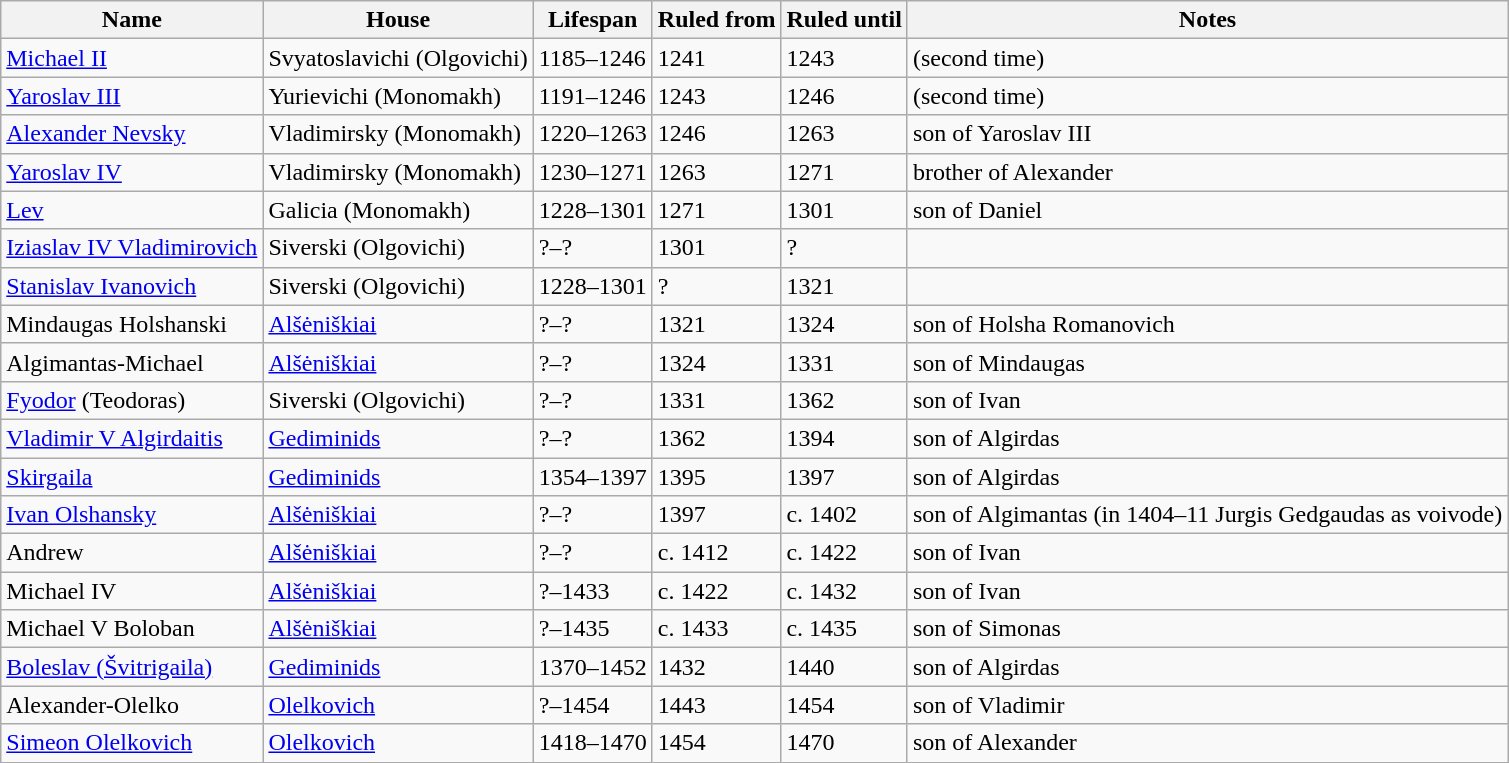<table class="wikitable">
<tr>
<th>Name</th>
<th>House</th>
<th>Lifespan</th>
<th>Ruled from</th>
<th>Ruled until</th>
<th>Notes</th>
</tr>
<tr>
<td><a href='#'>Michael II</a></td>
<td>Svyatoslavichi (Olgovichi)</td>
<td>1185–1246</td>
<td>1241</td>
<td>1243</td>
<td>(second time)</td>
</tr>
<tr>
<td><a href='#'>Yaroslav III</a></td>
<td>Yurievichi (Monomakh)</td>
<td>1191–1246</td>
<td>1243</td>
<td>1246</td>
<td>(second time)</td>
</tr>
<tr>
<td><a href='#'>Alexander Nevsky</a></td>
<td>Vladimirsky (Monomakh)</td>
<td>1220–1263</td>
<td>1246</td>
<td>1263</td>
<td>son of Yaroslav III</td>
</tr>
<tr>
<td><a href='#'>Yaroslav IV</a></td>
<td>Vladimirsky (Monomakh)</td>
<td>1230–1271</td>
<td>1263</td>
<td>1271</td>
<td>brother of Alexander</td>
</tr>
<tr>
<td><a href='#'>Lev</a></td>
<td>Galicia (Monomakh)</td>
<td>1228–1301</td>
<td>1271</td>
<td>1301</td>
<td>son of Daniel</td>
</tr>
<tr>
<td><a href='#'>Iziaslav IV Vladimirovich</a></td>
<td>Siverski (Olgovichi)</td>
<td>?–?</td>
<td>1301</td>
<td>?</td>
<td></td>
</tr>
<tr>
<td><a href='#'>Stanislav Ivanovich</a></td>
<td>Siverski (Olgovichi)</td>
<td>1228–1301</td>
<td>?</td>
<td>1321</td>
<td></td>
</tr>
<tr>
<td>Mindaugas Holshanski</td>
<td><a href='#'>Alšėniškiai</a></td>
<td>?–?</td>
<td>1321</td>
<td>1324</td>
<td>son of Holsha Romanovich</td>
</tr>
<tr>
<td>Algimantas-Michael</td>
<td><a href='#'>Alšėniškiai</a></td>
<td>?–?</td>
<td>1324</td>
<td>1331</td>
<td>son of Mindaugas</td>
</tr>
<tr>
<td><a href='#'>Fyodor</a> (Teodoras)</td>
<td>Siverski (Olgovichi)</td>
<td>?–?</td>
<td>1331</td>
<td>1362</td>
<td>son of Ivan</td>
</tr>
<tr>
<td><a href='#'>Vladimir V Algirdaitis</a></td>
<td><a href='#'>Gediminids</a></td>
<td>?–?</td>
<td>1362</td>
<td>1394</td>
<td>son of Algirdas</td>
</tr>
<tr>
<td><a href='#'>Skirgaila</a></td>
<td><a href='#'>Gediminids</a></td>
<td>1354–1397</td>
<td>1395</td>
<td>1397</td>
<td>son of Algirdas</td>
</tr>
<tr>
<td><a href='#'>Ivan Olshansky</a></td>
<td><a href='#'>Alšėniškiai</a></td>
<td>?–?</td>
<td>1397</td>
<td>c. 1402</td>
<td>son of Algimantas (in 1404–11 Jurgis Gedgaudas as voivode)</td>
</tr>
<tr>
<td>Andrew</td>
<td><a href='#'>Alšėniškiai</a></td>
<td>?–?</td>
<td>c. 1412</td>
<td>c. 1422</td>
<td>son of Ivan</td>
</tr>
<tr>
<td>Michael IV</td>
<td><a href='#'>Alšėniškiai</a></td>
<td>?–1433</td>
<td>c. 1422</td>
<td>c. 1432</td>
<td>son of Ivan</td>
</tr>
<tr>
<td>Michael V Boloban</td>
<td><a href='#'>Alšėniškiai</a></td>
<td>?–1435</td>
<td>c. 1433</td>
<td>c. 1435</td>
<td>son of Simonas</td>
</tr>
<tr>
<td><a href='#'>Boleslav (Švitrigaila)</a></td>
<td><a href='#'>Gediminids</a></td>
<td>1370–1452</td>
<td>1432</td>
<td>1440</td>
<td>son of Algirdas</td>
</tr>
<tr>
<td>Alexander-Olelko</td>
<td><a href='#'>Olelkovich</a></td>
<td>?–1454</td>
<td>1443</td>
<td>1454</td>
<td>son of Vladimir</td>
</tr>
<tr>
<td><a href='#'>Simeon Olelkovich</a></td>
<td><a href='#'>Olelkovich</a></td>
<td>1418–1470</td>
<td>1454</td>
<td>1470</td>
<td>son of Alexander</td>
</tr>
</table>
